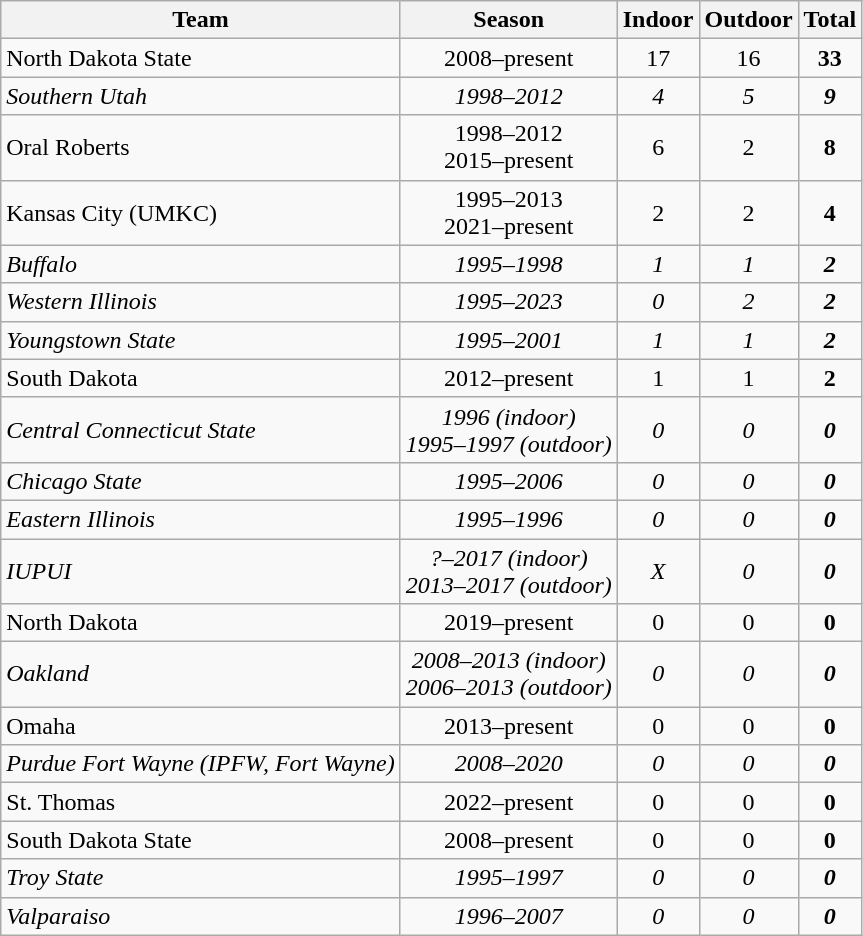<table class="wikitable sortable">
<tr>
<th scope="col">Team</th>
<th scope="col">Season</th>
<th scope="col">Indoor</th>
<th scope="col">Outdoor</th>
<th scope="col">Total</th>
</tr>
<tr>
<td>North Dakota State</td>
<td align=center>2008–present</td>
<td align=center>17</td>
<td align=center>16</td>
<td align=center><strong>33</strong></td>
</tr>
<tr>
<td><em>Southern Utah</em></td>
<td align=center><em>1998–2012</em></td>
<td align=center><em>4</em></td>
<td align=center><em>5</em></td>
<td align=center><strong><em>9</em></strong></td>
</tr>
<tr>
<td>Oral Roberts</td>
<td align=center>1998–2012<br>2015–present</td>
<td align=center>6</td>
<td align=center>2</td>
<td align=center><strong>8</strong></td>
</tr>
<tr>
<td>Kansas City (UMKC)</td>
<td align=center>1995–2013<br>2021–present</td>
<td align=center>2</td>
<td align=center>2</td>
<td align=center><strong>4</strong></td>
</tr>
<tr>
<td><em>Buffalo</em></td>
<td align=center><em>1995–1998</em></td>
<td align=center><em>1</em></td>
<td align=center><em>1</em></td>
<td align=center><strong><em>2</em></strong></td>
</tr>
<tr>
<td><em>Western Illinois</em></td>
<td align=center><em>1995–2023</em></td>
<td align=center><em>0</em></td>
<td align=center><em>2</em></td>
<td align=center><strong><em>2</em></strong></td>
</tr>
<tr>
<td><em>Youngstown State</em></td>
<td align=center><em>1995–2001</em></td>
<td align=center><em>1</em></td>
<td align=center><em>1</em></td>
<td align=center><strong><em>2</em></strong></td>
</tr>
<tr>
<td>South Dakota</td>
<td align=center>2012–present</td>
<td align=center>1</td>
<td align=center>1</td>
<td align=center><strong>2</strong></td>
</tr>
<tr>
<td><em>Central Connecticut State</em></td>
<td align=center><em>1996 (indoor)</em><br><em>1995–1997 (outdoor)</em></td>
<td align=center><em>0</em></td>
<td align=center><em>0</em></td>
<td align=center><strong><em>0</em></strong></td>
</tr>
<tr>
<td><em>Chicago State</em></td>
<td align=center><em>1995–2006</em></td>
<td align=center><em>0</em></td>
<td align=center><em>0</em></td>
<td align=center><strong><em>0</em></strong></td>
</tr>
<tr>
<td><em>Eastern Illinois</em></td>
<td align=center><em>1995–1996</em></td>
<td align=center><em>0</em></td>
<td align=center><em>0</em></td>
<td align=center><strong><em>0</em></strong></td>
</tr>
<tr>
<td><em>IUPUI</em></td>
<td align=center><em>?–2017 (indoor)</em><br><em>2013–2017 (outdoor)</em></td>
<td align=center><em>X</em></td>
<td align=center><em>0</em></td>
<td align=center><strong><em>0</em></strong></td>
</tr>
<tr>
<td>North Dakota</td>
<td align=center>2019–present</td>
<td align=center>0</td>
<td align=center>0</td>
<td align=center><strong>0</strong></td>
</tr>
<tr>
<td><em>Oakland</em></td>
<td align=center><em>2008–2013 (indoor)</em><br><em>2006–2013 (outdoor)</em></td>
<td align=center><em>0</em></td>
<td align=center><em>0</em></td>
<td align=center><strong><em>0</em></strong></td>
</tr>
<tr>
<td>Omaha</td>
<td align=center>2013–present</td>
<td align=center>0</td>
<td align=center>0</td>
<td align=center><strong>0</strong></td>
</tr>
<tr>
<td><em>Purdue Fort Wayne (IPFW, Fort Wayne)</em></td>
<td align=center><em>2008–2020</em></td>
<td align=center><em>0</em></td>
<td align=center><em>0</em></td>
<td align=center><strong><em>0</em></strong></td>
</tr>
<tr>
<td>St. Thomas</td>
<td align=center>2022–present</td>
<td align=center>0</td>
<td align=center>0</td>
<td align=center><strong>0</strong></td>
</tr>
<tr>
<td>South Dakota State</td>
<td align=center>2008–present</td>
<td align=center>0</td>
<td align=center>0</td>
<td align=center><strong>0</strong></td>
</tr>
<tr>
<td><em>Troy State</em></td>
<td align=center><em>1995–1997</em></td>
<td align=center><em>0</em></td>
<td align=center><em>0</em></td>
<td align=center><strong><em>0</em></strong></td>
</tr>
<tr>
<td><em>Valparaiso</em></td>
<td align=center><em>1996–2007</em></td>
<td align=center><em>0</em></td>
<td align=center><em>0</em></td>
<td align=center><strong><em>0</em></strong></td>
</tr>
</table>
